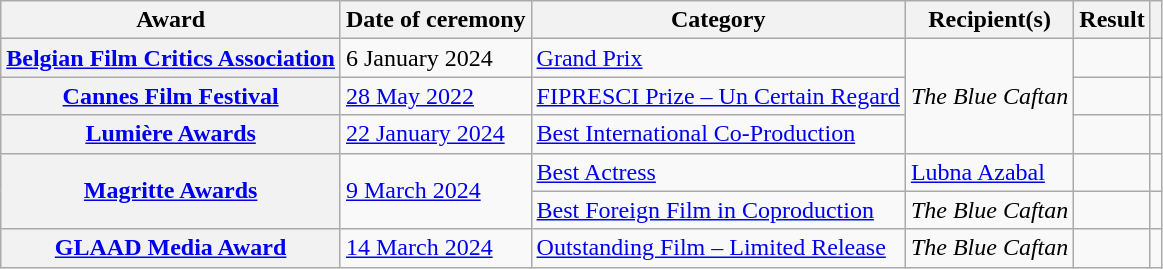<table class="wikitable sortable plainrowheaders">
<tr>
<th scope="col">Award</th>
<th scope="col">Date of ceremony</th>
<th scope="col">Category</th>
<th scope="col">Recipient(s)</th>
<th scope="col">Result</th>
<th scope="col" class="unsortable"></th>
</tr>
<tr>
<th scope="row"><a href='#'>Belgian Film Critics Association</a></th>
<td>6 January 2024</td>
<td><a href='#'>Grand Prix</a></td>
<td rowspan="3"><em>The Blue Caftan</em></td>
<td></td>
<td align="center"></td>
</tr>
<tr>
<th scope="row"><a href='#'>Cannes Film Festival</a></th>
<td><a href='#'>28 May 2022</a></td>
<td><a href='#'>FIPRESCI Prize – Un Certain Regard</a></td>
<td></td>
<td align="center"></td>
</tr>
<tr>
<th scope="row"><a href='#'>Lumière Awards</a></th>
<td><a href='#'>22 January 2024</a></td>
<td><a href='#'>Best International Co-Production</a></td>
<td></td>
<td align="center"></td>
</tr>
<tr>
<th rowspan="2" scope="row"><a href='#'>Magritte Awards</a></th>
<td rowspan="2"><a href='#'>9 March 2024</a></td>
<td><a href='#'>Best Actress</a></td>
<td><a href='#'>Lubna Azabal</a></td>
<td></td>
<td align="center"></td>
</tr>
<tr>
<td><a href='#'>Best Foreign Film in Coproduction</a></td>
<td><em>The Blue Caftan</em></td>
<td></td>
<td align="center"></td>
</tr>
<tr>
<th rowspan="2" scope="row"><a href='#'>GLAAD Media Award</a></th>
<td rowspan="2"><a href='#'>14 March 2024</a></td>
<td><a href='#'>Outstanding Film – Limited Release</a></td>
<td><em>The Blue Caftan</em></td>
<td></td>
<td align="center"></td>
</tr>
</table>
